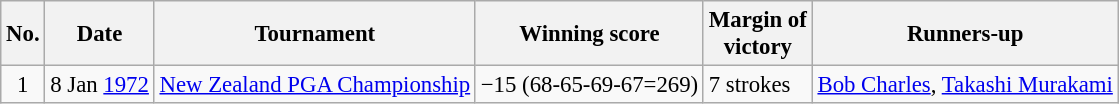<table class="wikitable" style="font-size:95%;">
<tr>
<th>No.</th>
<th>Date</th>
<th>Tournament</th>
<th>Winning score</th>
<th>Margin of<br>victory</th>
<th>Runners-up</th>
</tr>
<tr>
<td align=center>1</td>
<td align=right>8 Jan <a href='#'>1972</a></td>
<td><a href='#'>New Zealand PGA Championship</a></td>
<td>−15 (68-65-69-67=269)</td>
<td>7 strokes</td>
<td> <a href='#'>Bob Charles</a>,  <a href='#'>Takashi Murakami</a></td>
</tr>
</table>
